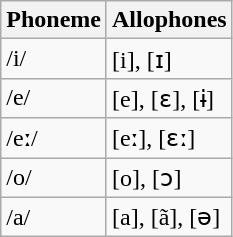<table class="wikitable">
<tr>
<th>Phoneme</th>
<th>Allophones</th>
</tr>
<tr>
<td>/i/</td>
<td>[i], [ɪ]</td>
</tr>
<tr>
<td>/e/</td>
<td>[e], [ɛ], [ɨ]</td>
</tr>
<tr>
<td>/eː/</td>
<td>[eː], [ɛː]</td>
</tr>
<tr>
<td>/o/</td>
<td>[o], [ɔ]</td>
</tr>
<tr>
<td>/a/</td>
<td>[a], [ã], [ə]</td>
</tr>
</table>
